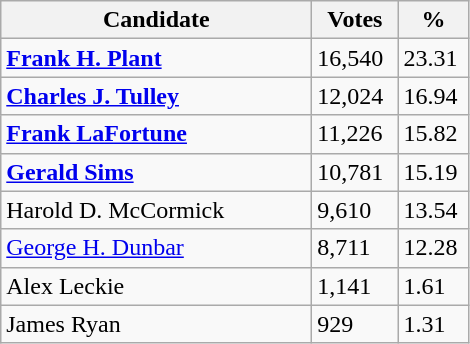<table class="wikitable">
<tr>
<th style="width: 200px">Candidate</th>
<th style="width: 50px">Votes</th>
<th style="width: 40px">%</th>
</tr>
<tr>
<td><strong><a href='#'>Frank H. Plant</a></strong></td>
<td>16,540</td>
<td>23.31</td>
</tr>
<tr>
<td><strong><a href='#'>Charles J. Tulley</a></strong></td>
<td>12,024</td>
<td>16.94</td>
</tr>
<tr>
<td><strong><a href='#'>Frank LaFortune</a></strong></td>
<td>11,226</td>
<td>15.82</td>
</tr>
<tr>
<td><strong><a href='#'>Gerald Sims</a></strong></td>
<td>10,781</td>
<td>15.19</td>
</tr>
<tr>
<td>Harold D. McCormick</td>
<td>9,610</td>
<td>13.54</td>
</tr>
<tr>
<td><a href='#'>George H. Dunbar</a></td>
<td>8,711</td>
<td>12.28</td>
</tr>
<tr>
<td>Alex Leckie</td>
<td>1,141</td>
<td>1.61</td>
</tr>
<tr>
<td>James Ryan</td>
<td>929</td>
<td>1.31</td>
</tr>
</table>
